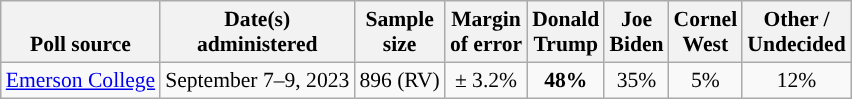<table class="wikitable sortable mw-datatable" style="font-size:90%;text-align:center;line-height:17px">
<tr valign=bottom>
<th>Poll source</th>
<th>Date(s)<br>administered</th>
<th>Sample<br>size</th>
<th>Margin<br>of error</th>
<th class="unsortable">Donald<br>Trump<br></th>
<th class="unsortable">Joe<br>Biden<br></th>
<th class="unsortable">Cornel<br>West<br></th>
<th class="unsortable">Other /<br>Undecided</th>
</tr>
<tr>
<td style="text-align:left;"><a href='#'>Emerson College</a></td>
<td>September 7–9, 2023</td>
<td>896 (RV)</td>
<td>± 3.2%</td>
<td style="background-color:"><strong>48%</strong></td>
<td>35%</td>
<td>5%</td>
<td>12%</td>
</tr>
</table>
